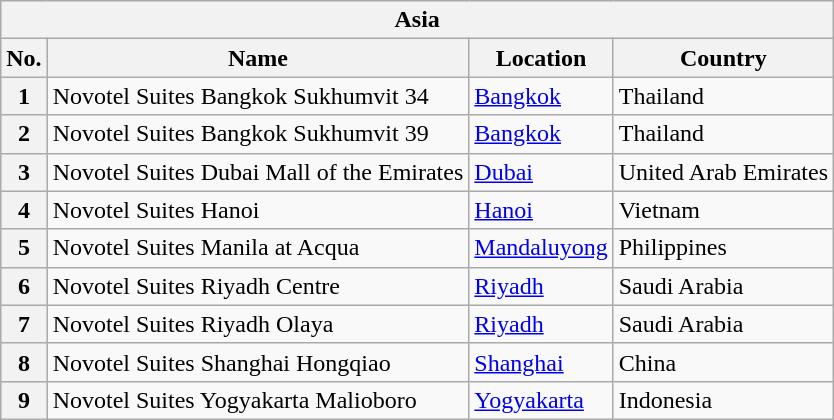<table class="wikitable sortable">
<tr>
<th colspan="5">Asia</th>
</tr>
<tr>
<th>No.</th>
<th>Name</th>
<th>Location</th>
<th>Country</th>
</tr>
<tr>
<th>1</th>
<td>Novotel Suites Bangkok Sukhumvit 34</td>
<td><a href='#'>Bangkok</a></td>
<td>Thailand</td>
</tr>
<tr>
<th>2</th>
<td>Novotel Suites Bangkok Sukhumvit 39</td>
<td><a href='#'>Bangkok</a></td>
<td>Thailand</td>
</tr>
<tr>
<th>3</th>
<td>Novotel Suites Dubai Mall of the Emirates</td>
<td><a href='#'>Dubai</a></td>
<td>United Arab Emirates</td>
</tr>
<tr>
<th>4</th>
<td>Novotel Suites Hanoi</td>
<td><a href='#'>Hanoi</a></td>
<td>Vietnam</td>
</tr>
<tr>
<th>5</th>
<td>Novotel Suites Manila at Acqua</td>
<td><a href='#'>Mandaluyong</a></td>
<td>Philippines</td>
</tr>
<tr>
<th>6</th>
<td>Novotel Suites Riyadh Centre</td>
<td><a href='#'>Riyadh</a></td>
<td>Saudi Arabia</td>
</tr>
<tr>
<th>7</th>
<td>Novotel Suites Riyadh Olaya</td>
<td><a href='#'>Riyadh</a></td>
<td>Saudi Arabia</td>
</tr>
<tr>
<th>8</th>
<td>Novotel Suites Shanghai Hongqiao</td>
<td><a href='#'>Shanghai</a></td>
<td>China</td>
</tr>
<tr>
<th>9</th>
<td>Novotel Suites Yogyakarta Malioboro</td>
<td><a href='#'>Yogyakarta</a></td>
<td>Indonesia</td>
</tr>
</table>
